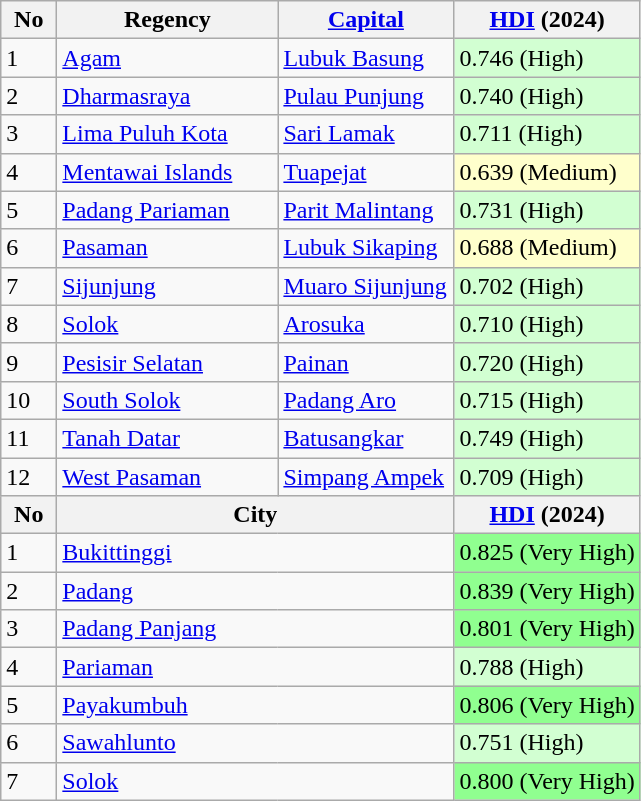<table class="wikitable sortable">
<tr>
<th width= "30">No</th>
<th width="140">Regency</th>
<th width="110"><a href='#'>Capital</a></th>
<th><a href='#'>HDI</a> (2024)</th>
</tr>
<tr>
<td>1</td>
<td><a href='#'>Agam</a></td>
<td><a href='#'>Lubuk Basung</a></td>
<td style="background-color:#D2FFD2">0.746 (High)</td>
</tr>
<tr>
<td>2</td>
<td><a href='#'>Dharmasraya</a></td>
<td><a href='#'>Pulau Punjung</a></td>
<td style="background-color:#D2FFD2">0.740 (High)</td>
</tr>
<tr>
<td>3</td>
<td><a href='#'>Lima Puluh Kota</a></td>
<td><a href='#'>Sari Lamak</a></td>
<td style="background-color:#D2FFD2">0.711 (High)</td>
</tr>
<tr>
<td>4</td>
<td><a href='#'>Mentawai Islands</a></td>
<td><a href='#'>Tuapejat</a></td>
<td style="background-color:#FFFFCC">0.639 (Medium)</td>
</tr>
<tr>
<td>5</td>
<td><a href='#'>Padang Pariaman</a></td>
<td><a href='#'>Parit Malintang</a></td>
<td style="background-color:#D2FFD2">0.731 (High)</td>
</tr>
<tr>
<td>6</td>
<td><a href='#'>Pasaman</a></td>
<td><a href='#'>Lubuk Sikaping</a></td>
<td style="background-color:#FFFFCC">0.688 (Medium)</td>
</tr>
<tr>
<td>7</td>
<td><a href='#'>Sijunjung</a></td>
<td><a href='#'>Muaro Sijunjung</a></td>
<td style="background-color:#D2FFD2">0.702 (High)</td>
</tr>
<tr>
<td>8</td>
<td><a href='#'>Solok</a></td>
<td><a href='#'>Arosuka</a></td>
<td style="background-color:#D2FFD2">0.710 (High)</td>
</tr>
<tr>
<td>9</td>
<td><a href='#'>Pesisir Selatan</a></td>
<td><a href='#'>Painan</a></td>
<td style="background-color:#D2FFD2">0.720 (High)</td>
</tr>
<tr>
<td>10</td>
<td><a href='#'>South Solok</a></td>
<td><a href='#'>Padang Aro</a></td>
<td style="background-color:#D2FFD2">0.715 (High)</td>
</tr>
<tr>
<td>11</td>
<td><a href='#'>Tanah Datar</a></td>
<td><a href='#'>Batusangkar</a></td>
<td style="background-color:#D2FFD2">0.749 (High)</td>
</tr>
<tr>
<td>12</td>
<td><a href='#'>West Pasaman</a></td>
<td><a href='#'>Simpang Ampek</a></td>
<td style="background-color:#D2FFD2">0.709 (High)</td>
</tr>
<tr>
<th>No</th>
<th colspan="2">City</th>
<th><a href='#'>HDI</a> (2024)</th>
</tr>
<tr>
<td>1</td>
<td colspan="2"><a href='#'>Bukittinggi</a></td>
<td style="background-color:#90FF90">0.825 (Very High)</td>
</tr>
<tr>
<td>2</td>
<td colspan="2"><a href='#'>Padang</a></td>
<td style="background-color:#90FF90">0.839 (Very High)</td>
</tr>
<tr>
<td>3</td>
<td colspan="2"><a href='#'>Padang Panjang</a></td>
<td style="background-color:#90FF90">0.801 (Very High)</td>
</tr>
<tr>
<td>4</td>
<td colspan="2"><a href='#'>Pariaman</a></td>
<td style="background-color:#D2FFD2">0.788 (High)</td>
</tr>
<tr>
<td>5</td>
<td colspan="2"><a href='#'>Payakumbuh</a></td>
<td style="background-color:#90FF90">0.806 (Very High)</td>
</tr>
<tr>
<td>6</td>
<td colspan="2"><a href='#'>Sawahlunto</a></td>
<td style="background-color:#D2FFD2">0.751 (High)</td>
</tr>
<tr>
<td>7</td>
<td colspan="2"><a href='#'>Solok</a></td>
<td style="background-color:#90FF90">0.800 (Very High)</td>
</tr>
</table>
